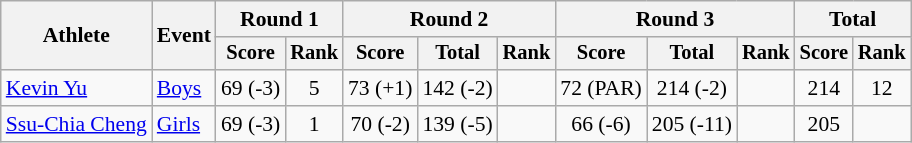<table class="wikitable" style="font-size:90%">
<tr>
<th rowspan="2">Athlete</th>
<th rowspan="2">Event</th>
<th colspan="2">Round 1</th>
<th colspan="3">Round 2</th>
<th colspan="3">Round 3</th>
<th colspan="2">Total</th>
</tr>
<tr style="font-size:95%">
<th>Score</th>
<th>Rank</th>
<th>Score</th>
<th>Total</th>
<th>Rank</th>
<th>Score</th>
<th>Total</th>
<th>Rank</th>
<th>Score</th>
<th>Rank</th>
</tr>
<tr align=center>
<td align=left><a href='#'>Kevin Yu</a></td>
<td align=left><a href='#'>Boys</a></td>
<td>69 (-3)</td>
<td>5</td>
<td>73 (+1)</td>
<td>142 (-2)</td>
<td></td>
<td>72 (PAR)</td>
<td>214 (-2)</td>
<td></td>
<td>214</td>
<td>12</td>
</tr>
<tr align=center>
<td align=left><a href='#'>Ssu-Chia Cheng</a></td>
<td align=left><a href='#'>Girls</a></td>
<td>69 (-3)</td>
<td>1</td>
<td>70 (-2)</td>
<td>139 (-5)</td>
<td></td>
<td>66 (-6)</td>
<td>205 (-11)</td>
<td></td>
<td>205</td>
<td></td>
</tr>
</table>
